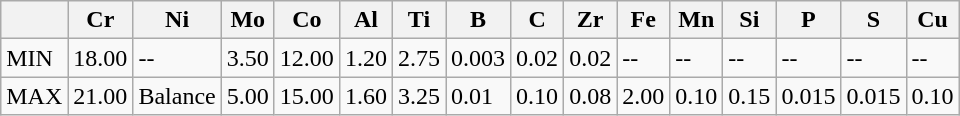<table class="wikitable">
<tr>
<th></th>
<th>Cr</th>
<th>Ni</th>
<th>Mo</th>
<th>Co</th>
<th>Al</th>
<th>Ti</th>
<th>B</th>
<th>C</th>
<th>Zr</th>
<th>Fe</th>
<th>Mn</th>
<th>Si</th>
<th>P</th>
<th>S</th>
<th>Cu</th>
</tr>
<tr>
<td>MIN</td>
<td>18.00</td>
<td>--</td>
<td>3.50</td>
<td>12.00</td>
<td>1.20</td>
<td>2.75</td>
<td>0.003</td>
<td>0.02</td>
<td>0.02</td>
<td>--</td>
<td>--</td>
<td>--</td>
<td>--</td>
<td>--</td>
<td>--</td>
</tr>
<tr>
<td>MAX</td>
<td>21.00</td>
<td>Balance</td>
<td>5.00</td>
<td>15.00</td>
<td>1.60</td>
<td>3.25</td>
<td>0.01</td>
<td>0.10</td>
<td>0.08</td>
<td>2.00</td>
<td>0.10</td>
<td>0.15</td>
<td>0.015</td>
<td>0.015</td>
<td>0.10</td>
</tr>
</table>
